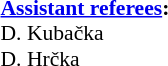<table width=50% style="font-size: 90%">
<tr>
<td><br><strong><a href='#'>Assistant referees</a>:</strong>
<br>  D. Kubačka
<br>  D. Hrčka</td>
</tr>
</table>
